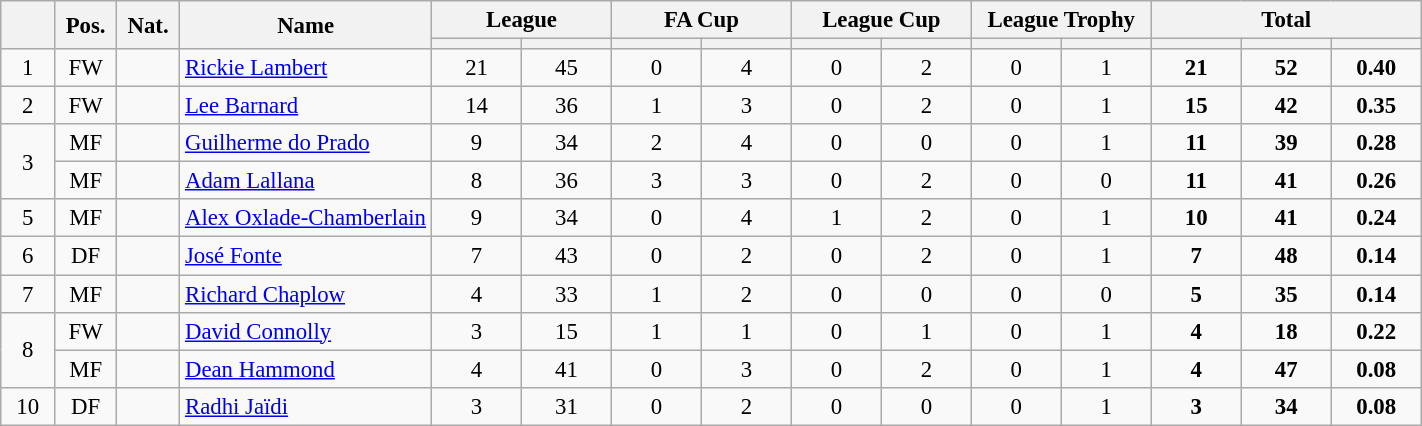<table class="wikitable" style="width:75%; font-size:95%;">
<tr>
<th style="width:3%;" rowspan="2"></th>
<th style="width:3%;" rowspan="2">Pos.</th>
<th style="width:3%;" rowspan="2">Nat.</th>
<th style="width:14%;" rowspan="2">Name</th>
<th style="width:10%;" colspan="2">League</th>
<th style="width:10%;" colspan="2">FA Cup</th>
<th style="width:10%;" colspan="2">League Cup</th>
<th style="width:10%;" colspan="2">League Trophy</th>
<th style="width:15%;" colspan="3">Total</th>
</tr>
<tr>
<th style="width:5%;"></th>
<th style="width:5%;"></th>
<th style="width:5%;"></th>
<th style="width:5%;"></th>
<th style="width:5%;"></th>
<th style="width:5%;"></th>
<th style="width:5%;"></th>
<th style="width:5%;"></th>
<th style="width:5%;"></th>
<th style="width:5%;"></th>
<th style="width:5%;"></th>
</tr>
<tr>
<td style="text-align:center;">1</td>
<td style="text-align:center;">FW</td>
<td style="text-align:center;"></td>
<td><a href='#'>Rickie Lambert</a></td>
<td style="text-align:center;">21</td>
<td style="text-align:center;">45</td>
<td style="text-align:center;">0</td>
<td style="text-align:center;">4</td>
<td style="text-align:center;">0</td>
<td style="text-align:center;">2</td>
<td style="text-align:center;">0</td>
<td style="text-align:center;">1</td>
<td style="text-align:center;"><strong>21</strong></td>
<td style="text-align:center;"><strong>52</strong></td>
<td style="text-align:center;"><strong>0.40</strong></td>
</tr>
<tr>
<td style="text-align:center;">2</td>
<td style="text-align:center;">FW</td>
<td style="text-align:center;"></td>
<td><a href='#'>Lee Barnard</a></td>
<td style="text-align:center;">14</td>
<td style="text-align:center;">36</td>
<td style="text-align:center;">1</td>
<td style="text-align:center;">3</td>
<td style="text-align:center;">0</td>
<td style="text-align:center;">2</td>
<td style="text-align:center;">0</td>
<td style="text-align:center;">1</td>
<td style="text-align:center;"><strong>15</strong></td>
<td style="text-align:center;"><strong>42</strong></td>
<td style="text-align:center;"><strong>0.35</strong></td>
</tr>
<tr>
<td style="text-align:center;" rowspan="2">3</td>
<td style="text-align:center;">MF</td>
<td style="text-align:center;"></td>
<td><a href='#'>Guilherme do Prado</a></td>
<td style="text-align:center;">9</td>
<td style="text-align:center;">34</td>
<td style="text-align:center;">2</td>
<td style="text-align:center;">4</td>
<td style="text-align:center;">0</td>
<td style="text-align:center;">0</td>
<td style="text-align:center;">0</td>
<td style="text-align:center;">1</td>
<td style="text-align:center;"><strong>11</strong></td>
<td style="text-align:center;"><strong>39</strong></td>
<td style="text-align:center;"><strong>0.28</strong></td>
</tr>
<tr>
<td style="text-align:center;">MF</td>
<td style="text-align:center;"></td>
<td><a href='#'>Adam Lallana</a></td>
<td style="text-align:center;">8</td>
<td style="text-align:center;">36</td>
<td style="text-align:center;">3</td>
<td style="text-align:center;">3</td>
<td style="text-align:center;">0</td>
<td style="text-align:center;">2</td>
<td style="text-align:center;">0</td>
<td style="text-align:center;">0</td>
<td style="text-align:center;"><strong>11</strong></td>
<td style="text-align:center;"><strong>41</strong></td>
<td style="text-align:center;"><strong>0.26</strong></td>
</tr>
<tr>
<td style="text-align:center;">5</td>
<td style="text-align:center;">MF</td>
<td style="text-align:center;"></td>
<td><a href='#'>Alex Oxlade-Chamberlain</a></td>
<td style="text-align:center;">9</td>
<td style="text-align:center;">34</td>
<td style="text-align:center;">0</td>
<td style="text-align:center;">4</td>
<td style="text-align:center;">1</td>
<td style="text-align:center;">2</td>
<td style="text-align:center;">0</td>
<td style="text-align:center;">1</td>
<td style="text-align:center;"><strong>10</strong></td>
<td style="text-align:center;"><strong>41</strong></td>
<td style="text-align:center;"><strong>0.24</strong></td>
</tr>
<tr>
<td style="text-align:center;">6</td>
<td style="text-align:center;">DF</td>
<td style="text-align:center;"></td>
<td><a href='#'>José Fonte</a></td>
<td style="text-align:center;">7</td>
<td style="text-align:center;">43</td>
<td style="text-align:center;">0</td>
<td style="text-align:center;">2</td>
<td style="text-align:center;">0</td>
<td style="text-align:center;">2</td>
<td style="text-align:center;">0</td>
<td style="text-align:center;">1</td>
<td style="text-align:center;"><strong>7</strong></td>
<td style="text-align:center;"><strong>48</strong></td>
<td style="text-align:center;"><strong>0.14</strong></td>
</tr>
<tr>
<td style="text-align:center;">7</td>
<td style="text-align:center;">MF</td>
<td style="text-align:center;"></td>
<td><a href='#'>Richard Chaplow</a></td>
<td style="text-align:center;">4</td>
<td style="text-align:center;">33</td>
<td style="text-align:center;">1</td>
<td style="text-align:center;">2</td>
<td style="text-align:center;">0</td>
<td style="text-align:center;">0</td>
<td style="text-align:center;">0</td>
<td style="text-align:center;">0</td>
<td style="text-align:center;"><strong>5</strong></td>
<td style="text-align:center;"><strong>35</strong></td>
<td style="text-align:center;"><strong>0.14</strong></td>
</tr>
<tr>
<td style="text-align:center;" rowspan="2">8</td>
<td style="text-align:center;">FW</td>
<td style="text-align:center;"></td>
<td><a href='#'>David Connolly</a></td>
<td style="text-align:center;">3</td>
<td style="text-align:center;">15</td>
<td style="text-align:center;">1</td>
<td style="text-align:center;">1</td>
<td style="text-align:center;">0</td>
<td style="text-align:center;">1</td>
<td style="text-align:center;">0</td>
<td style="text-align:center;">1</td>
<td style="text-align:center;"><strong>4</strong></td>
<td style="text-align:center;"><strong>18</strong></td>
<td style="text-align:center;"><strong>0.22</strong></td>
</tr>
<tr>
<td style="text-align:center;">MF</td>
<td style="text-align:center;"></td>
<td><a href='#'>Dean Hammond</a></td>
<td style="text-align:center;">4</td>
<td style="text-align:center;">41</td>
<td style="text-align:center;">0</td>
<td style="text-align:center;">3</td>
<td style="text-align:center;">0</td>
<td style="text-align:center;">2</td>
<td style="text-align:center;">0</td>
<td style="text-align:center;">1</td>
<td style="text-align:center;"><strong>4</strong></td>
<td style="text-align:center;"><strong>47</strong></td>
<td style="text-align:center;"><strong>0.08</strong></td>
</tr>
<tr>
<td style="text-align:center;">10</td>
<td style="text-align:center;">DF</td>
<td style="text-align:center;"></td>
<td><a href='#'>Radhi Jaïdi</a></td>
<td style="text-align:center;">3</td>
<td style="text-align:center;">31</td>
<td style="text-align:center;">0</td>
<td style="text-align:center;">2</td>
<td style="text-align:center;">0</td>
<td style="text-align:center;">0</td>
<td style="text-align:center;">0</td>
<td style="text-align:center;">1</td>
<td style="text-align:center;"><strong>3</strong></td>
<td style="text-align:center;"><strong>34</strong></td>
<td style="text-align:center;"><strong>0.08</strong></td>
</tr>
</table>
